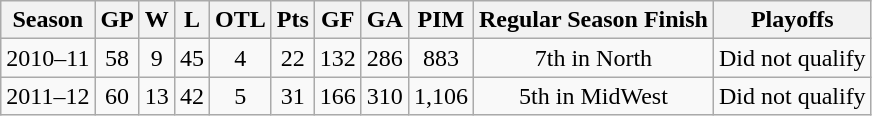<table class="wikitable" style="text-align:center">
<tr>
<th>Season</th>
<th>GP</th>
<th>W</th>
<th>L</th>
<th>OTL</th>
<th>Pts</th>
<th>GF</th>
<th>GA</th>
<th>PIM</th>
<th>Regular Season Finish</th>
<th>Playoffs</th>
</tr>
<tr>
<td>2010–11</td>
<td>58</td>
<td>9</td>
<td>45</td>
<td>4</td>
<td>22</td>
<td>132</td>
<td>286</td>
<td>883</td>
<td>7th in North</td>
<td>Did not qualify</td>
</tr>
<tr>
<td>2011–12</td>
<td>60</td>
<td>13</td>
<td>42</td>
<td>5</td>
<td>31</td>
<td>166</td>
<td>310</td>
<td>1,106</td>
<td>5th in MidWest</td>
<td>Did not qualify</td>
</tr>
</table>
